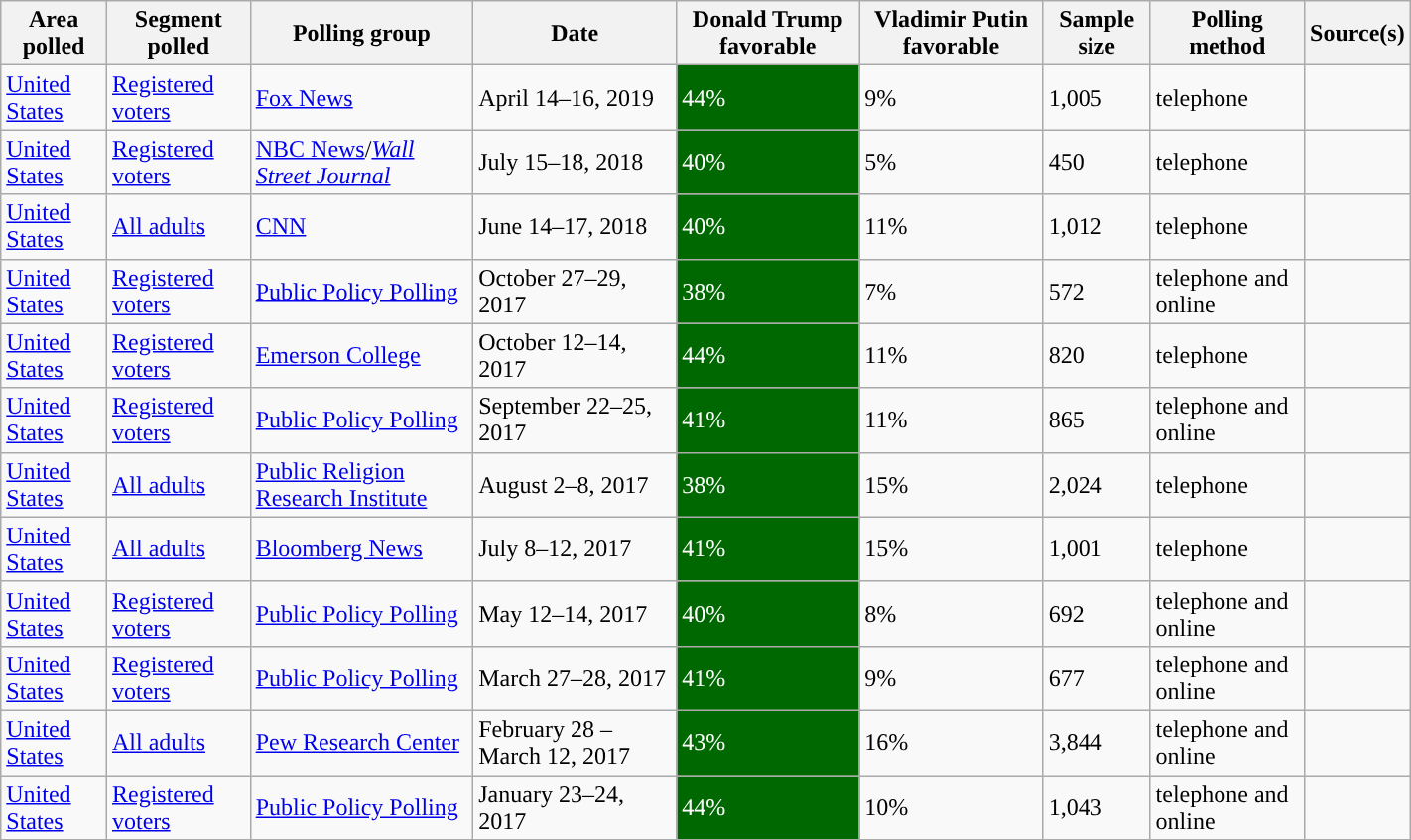<table class="wikitable sortable" style="width: 75%;">
<tr>
<th>Area polled</th>
<th>Segment polled</th>
<th>Polling group</th>
<th>Date</th>
<th>Donald Trump favorable</th>
<th>Vladimir Putin favorable</th>
<th>Sample size</th>
<th>Polling method</th>
<th>Source(s)</th>
</tr>
<tr>
<td> <a href='#'>United States</a></td>
<td><a href='#'>Registered voters</a></td>
<td><a href='#'>Fox News</a></td>
<td>April 14–16, 2019</td>
<td style="background:#006800; color: white">44%</td>
<td>9%</td>
<td>1,005</td>
<td>telephone</td>
<td></td>
</tr>
<tr>
<td> <a href='#'>United States</a></td>
<td><a href='#'>Registered voters</a></td>
<td><a href='#'>NBC News</a>/<em><a href='#'>Wall Street Journal</a></em></td>
<td>July 15–18, 2018</td>
<td style="background:#006800; color: white">40%</td>
<td>5%</td>
<td>450</td>
<td>telephone</td>
<td></td>
</tr>
<tr>
<td> <a href='#'>United States</a></td>
<td><a href='#'>All adults</a></td>
<td><a href='#'>CNN</a></td>
<td>June 14–17, 2018</td>
<td style="background:#006800; color: white">40%</td>
<td>11%</td>
<td>1,012</td>
<td>telephone</td>
<td></td>
</tr>
<tr>
<td> <a href='#'>United States</a></td>
<td><a href='#'>Registered voters</a></td>
<td><a href='#'>Public Policy Polling</a></td>
<td>October 27–29, 2017</td>
<td style="background:#006800; color: white">38%</td>
<td>7%</td>
<td>572</td>
<td>telephone and online</td>
<td></td>
</tr>
<tr>
<td> <a href='#'>United States</a></td>
<td><a href='#'>Registered voters</a></td>
<td><a href='#'>Emerson College</a></td>
<td>October 12–14, 2017</td>
<td style="background:#006800; color: white">44%</td>
<td>11%</td>
<td>820</td>
<td>telephone</td>
<td></td>
</tr>
<tr>
<td> <a href='#'>United States</a></td>
<td><a href='#'>Registered voters</a></td>
<td><a href='#'>Public Policy Polling</a></td>
<td>September 22–25, 2017</td>
<td style="background:#006800; color: white">41%</td>
<td>11%</td>
<td>865</td>
<td>telephone and online</td>
<td></td>
</tr>
<tr>
<td> <a href='#'>United States</a></td>
<td><a href='#'>All adults</a></td>
<td><a href='#'>Public Religion Research Institute</a></td>
<td>August 2–8, 2017</td>
<td style="background:#006800; color: white">38%</td>
<td>15%</td>
<td>2,024</td>
<td>telephone</td>
<td></td>
</tr>
<tr>
<td> <a href='#'>United States</a></td>
<td><a href='#'>All adults</a></td>
<td><a href='#'>Bloomberg News</a></td>
<td>July 8–12, 2017</td>
<td style="background:#006800; color: white">41%</td>
<td>15%</td>
<td>1,001</td>
<td>telephone</td>
<td></td>
</tr>
<tr>
<td> <a href='#'>United States</a></td>
<td><a href='#'>Registered voters</a></td>
<td><a href='#'>Public Policy Polling</a></td>
<td>May 12–14, 2017</td>
<td style="background:#006800; color: white">40%</td>
<td>8%</td>
<td>692</td>
<td>telephone and online</td>
<td></td>
</tr>
<tr>
<td> <a href='#'>United States</a></td>
<td><a href='#'>Registered voters</a></td>
<td><a href='#'>Public Policy Polling</a></td>
<td>March 27–28, 2017</td>
<td style="background:#006800; color: white">41%</td>
<td>9%</td>
<td>677</td>
<td>telephone and online</td>
<td></td>
</tr>
<tr>
<td> <a href='#'>United States</a></td>
<td><a href='#'>All adults</a></td>
<td><a href='#'>Pew Research Center</a></td>
<td>February 28 – March 12, 2017</td>
<td style="background:#006800; color: white">43%</td>
<td>16%</td>
<td>3,844</td>
<td>telephone and online</td>
<td></td>
</tr>
<tr>
<td> <a href='#'>United States</a></td>
<td><a href='#'>Registered voters</a></td>
<td><a href='#'>Public Policy Polling</a></td>
<td>January 23–24, 2017</td>
<td style="background:#006800; color: white">44%</td>
<td>10%</td>
<td>1,043</td>
<td>telephone and online</td>
<td></td>
</tr>
</table>
